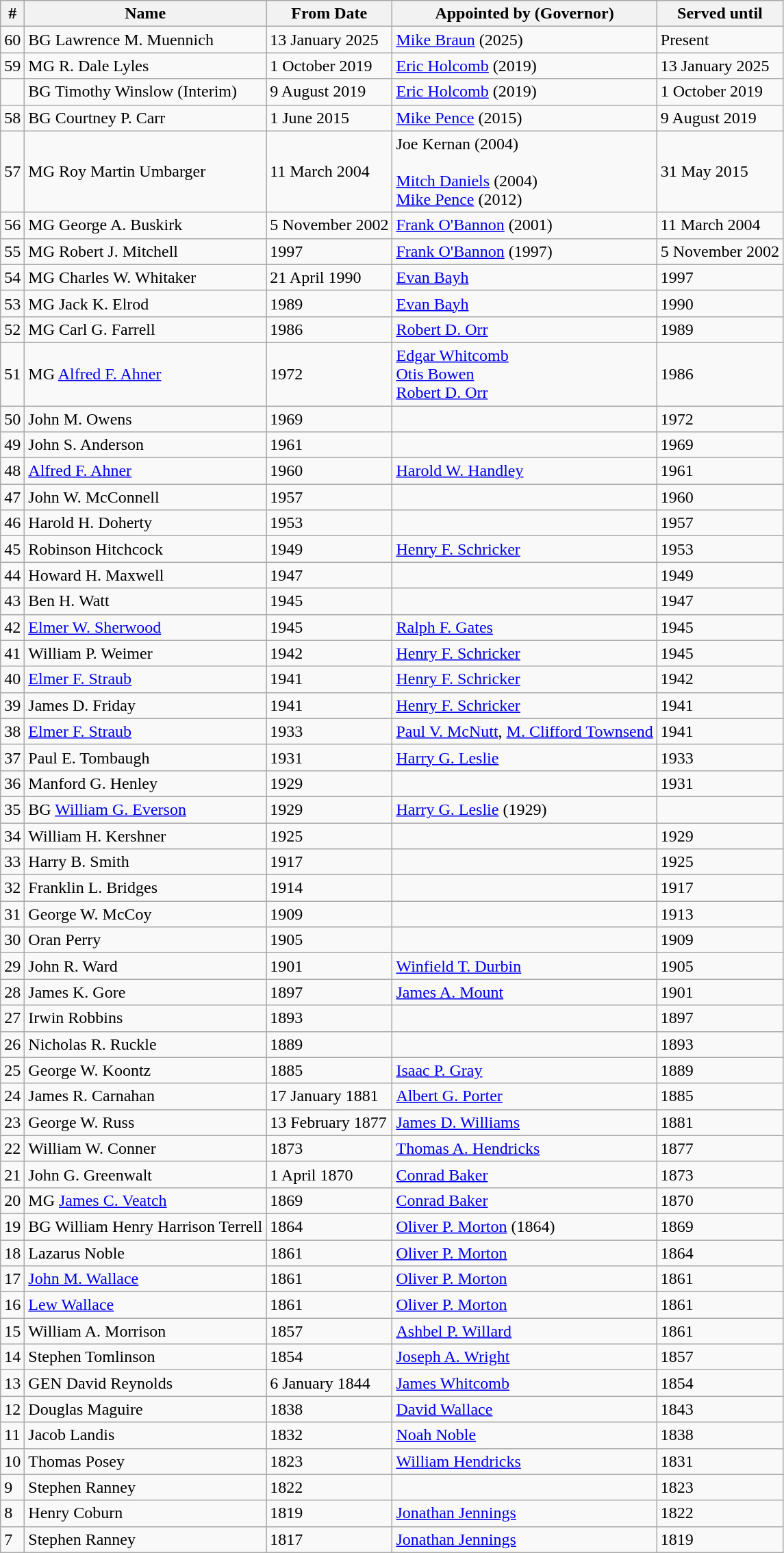<table class=wikitable>
<tr style="background:#ccc;">
<th>#</th>
<th>Name</th>
<th>From Date</th>
<th>Appointed by (Governor)</th>
<th>Served until</th>
</tr>
<tr>
<td>60</td>
<td>BG Lawrence M. Muennich</td>
<td>13 January 2025</td>
<td><a href='#'>Mike Braun</a> (2025)</td>
<td>Present</td>
</tr>
<tr>
<td>59</td>
<td>MG R. Dale Lyles</td>
<td>1 October 2019</td>
<td><a href='#'>Eric Holcomb</a> (2019)</td>
<td>13 January 2025</td>
</tr>
<tr>
<td></td>
<td>BG Timothy Winslow (Interim)</td>
<td>9 August 2019</td>
<td><a href='#'>Eric Holcomb</a> (2019)</td>
<td>1 October 2019</td>
</tr>
<tr>
<td>58</td>
<td>BG Courtney P. Carr</td>
<td>1 June 2015</td>
<td><a href='#'>Mike Pence</a> (2015)</td>
<td>9 August 2019</td>
</tr>
<tr>
<td>57</td>
<td>MG Roy Martin Umbarger</td>
<td>11 March 2004 </td>
<td>Joe Kernan (2004)<br><br><a href='#'>Mitch Daniels</a> (2004)<br>
<a href='#'>Mike Pence</a> (2012)</td>
<td>31 May 2015</td>
</tr>
<tr>
<td>56</td>
<td>MG George A. Buskirk</td>
<td>5 November 2002</td>
<td><a href='#'>Frank O'Bannon</a> (2001)</td>
<td>11 March 2004 </td>
</tr>
<tr>
<td>55</td>
<td>MG Robert J. Mitchell </td>
<td>1997</td>
<td><a href='#'>Frank O'Bannon</a> (1997)</td>
<td>5 November 2002</td>
</tr>
<tr>
<td>54</td>
<td>MG Charles W. Whitaker</td>
<td>21 April 1990</td>
<td><a href='#'>Evan Bayh</a></td>
<td>1997</td>
</tr>
<tr>
<td>53</td>
<td>MG Jack K. Elrod</td>
<td>1989</td>
<td><a href='#'>Evan Bayh</a></td>
<td>1990</td>
</tr>
<tr>
<td>52</td>
<td>MG Carl G. Farrell</td>
<td>1986</td>
<td><a href='#'>Robert D. Orr</a></td>
<td>1989</td>
</tr>
<tr>
<td>51</td>
<td>MG <a href='#'>Alfred F. Ahner</a></td>
<td>1972</td>
<td><a href='#'>Edgar Whitcomb</a> <br> <a href='#'>Otis Bowen</a> <br><a href='#'>Robert D. Orr</a></td>
<td>1986</td>
</tr>
<tr>
<td>50</td>
<td>John M. Owens</td>
<td>1969</td>
<td></td>
<td>1972</td>
</tr>
<tr>
<td>49</td>
<td>John S. Anderson</td>
<td>1961</td>
<td></td>
<td>1969</td>
</tr>
<tr>
<td>48</td>
<td><a href='#'>Alfred F. Ahner</a></td>
<td>1960</td>
<td><a href='#'>Harold W. Handley</a></td>
<td>1961</td>
</tr>
<tr>
<td>47</td>
<td>John W. McConnell</td>
<td>1957</td>
<td></td>
<td>1960</td>
</tr>
<tr>
<td>46</td>
<td>Harold H. Doherty</td>
<td>1953</td>
<td></td>
<td>1957</td>
</tr>
<tr>
<td>45</td>
<td>Robinson Hitchcock</td>
<td>1949</td>
<td><a href='#'>Henry F. Schricker</a></td>
<td>1953</td>
</tr>
<tr>
<td>44</td>
<td>Howard H. Maxwell</td>
<td>1947</td>
<td></td>
<td>1949</td>
</tr>
<tr>
<td>43</td>
<td>Ben H. Watt</td>
<td>1945</td>
<td></td>
<td>1947</td>
</tr>
<tr>
<td>42</td>
<td><a href='#'>Elmer W. Sherwood</a></td>
<td>1945</td>
<td><a href='#'>Ralph F. Gates</a></td>
<td>1945</td>
</tr>
<tr>
<td>41</td>
<td>William P. Weimer</td>
<td>1942</td>
<td><a href='#'>Henry F. Schricker</a></td>
<td>1945</td>
</tr>
<tr>
<td>40</td>
<td><a href='#'>Elmer F. Straub</a></td>
<td>1941</td>
<td><a href='#'>Henry F. Schricker</a></td>
<td>1942</td>
</tr>
<tr>
<td>39</td>
<td>James D. Friday</td>
<td>1941</td>
<td><a href='#'>Henry F. Schricker</a></td>
<td>1941</td>
</tr>
<tr>
<td>38</td>
<td><a href='#'>Elmer F. Straub</a></td>
<td>1933</td>
<td><a href='#'>Paul V. McNutt</a>, <a href='#'>M. Clifford Townsend</a></td>
<td>1941</td>
</tr>
<tr>
<td>37</td>
<td>Paul E. Tombaugh</td>
<td>1931</td>
<td><a href='#'>Harry G. Leslie</a></td>
<td>1933</td>
</tr>
<tr>
<td>36</td>
<td>Manford G. Henley</td>
<td>1929</td>
<td></td>
<td>1931</td>
</tr>
<tr>
<td>35</td>
<td>BG <a href='#'>William G. Everson</a></td>
<td>1929</td>
<td><a href='#'>Harry G. Leslie</a> (1929) </td>
<td></td>
</tr>
<tr>
<td>34</td>
<td>William H. Kershner</td>
<td>1925</td>
<td></td>
<td>1929</td>
</tr>
<tr>
<td>33</td>
<td>Harry B. Smith</td>
<td>1917</td>
<td></td>
<td>1925</td>
</tr>
<tr>
<td>32</td>
<td>Franklin L. Bridges</td>
<td>1914</td>
<td></td>
<td>1917</td>
</tr>
<tr>
<td>31</td>
<td>George W. McCoy</td>
<td>1909</td>
<td></td>
<td>1913</td>
</tr>
<tr>
<td>30</td>
<td>Oran Perry</td>
<td>1905 </td>
<td></td>
<td>1909</td>
</tr>
<tr>
<td>29</td>
<td>John R. Ward </td>
<td>1901</td>
<td><a href='#'>Winfield T. Durbin</a></td>
<td>1905</td>
</tr>
<tr>
<td>28</td>
<td>James K. Gore</td>
<td>1897</td>
<td><a href='#'>James A. Mount</a></td>
<td>1901</td>
</tr>
<tr>
<td>27</td>
<td>Irwin Robbins</td>
<td>1893</td>
<td></td>
<td>1897</td>
</tr>
<tr>
<td>26</td>
<td>Nicholas R. Ruckle</td>
<td>1889</td>
<td></td>
<td>1893</td>
</tr>
<tr>
<td>25</td>
<td>George W. Koontz</td>
<td>1885</td>
<td><a href='#'>Isaac P. Gray</a></td>
<td>1889</td>
</tr>
<tr>
<td>24</td>
<td>James R. Carnahan</td>
<td>17 January 1881</td>
<td><a href='#'>Albert G. Porter</a></td>
<td>1885</td>
</tr>
<tr>
<td>23</td>
<td>George W. Russ</td>
<td>13 February 1877</td>
<td><a href='#'>James D. Williams</a></td>
<td>1881</td>
</tr>
<tr>
<td>22</td>
<td>William W. Conner </td>
<td>1873</td>
<td><a href='#'>Thomas A. Hendricks</a></td>
<td>1877</td>
</tr>
<tr>
<td>21</td>
<td>John G. Greenwalt </td>
<td>1 April 1870</td>
<td><a href='#'>Conrad Baker</a></td>
<td>1873</td>
</tr>
<tr>
<td>20</td>
<td>MG <a href='#'>James C. Veatch</a></td>
<td>1869</td>
<td><a href='#'>Conrad Baker</a></td>
<td>1870</td>
</tr>
<tr>
<td>19</td>
<td>BG William Henry Harrison Terrell </td>
<td>1864</td>
<td><a href='#'>Oliver P. Morton</a> (1864)</td>
<td>1869</td>
</tr>
<tr>
<td>18</td>
<td>Lazarus Noble </td>
<td>1861</td>
<td><a href='#'>Oliver P. Morton</a></td>
<td>1864</td>
</tr>
<tr>
<td>17</td>
<td><a href='#'>John M. Wallace</a> </td>
<td>1861</td>
<td><a href='#'>Oliver P. Morton</a></td>
<td>1861</td>
</tr>
<tr>
<td>16</td>
<td><a href='#'>Lew Wallace</a> </td>
<td>1861</td>
<td><a href='#'>Oliver P. Morton</a></td>
<td>1861</td>
</tr>
<tr>
<td>15</td>
<td>William A. Morrison </td>
<td>1857</td>
<td><a href='#'>Ashbel P. Willard</a></td>
<td>1861</td>
</tr>
<tr>
<td>14</td>
<td>Stephen Tomlinson </td>
<td>1854</td>
<td><a href='#'>Joseph A. Wright</a></td>
<td>1857</td>
</tr>
<tr>
<td>13</td>
<td>GEN David Reynolds</td>
<td>6 January 1844</td>
<td><a href='#'>James Whitcomb</a></td>
<td>1854</td>
</tr>
<tr>
<td>12</td>
<td>Douglas Maguire </td>
<td>1838</td>
<td><a href='#'>David Wallace</a></td>
<td>1843</td>
</tr>
<tr>
<td>11</td>
<td>Jacob Landis </td>
<td>1832</td>
<td><a href='#'>Noah Noble</a></td>
<td>1838</td>
</tr>
<tr>
<td>10</td>
<td>Thomas Posey </td>
<td>1823</td>
<td><a href='#'>William Hendricks</a></td>
<td>1831</td>
</tr>
<tr>
<td>9</td>
<td>Stephen Ranney </td>
<td>1822</td>
<td></td>
<td>1823</td>
</tr>
<tr>
<td>8</td>
<td>Henry Coburn </td>
<td>1819</td>
<td><a href='#'>Jonathan Jennings</a></td>
<td>1822</td>
</tr>
<tr>
<td>7</td>
<td>Stephen Ranney</td>
<td>1817</td>
<td><a href='#'>Jonathan Jennings</a></td>
<td>1819</td>
</tr>
</table>
